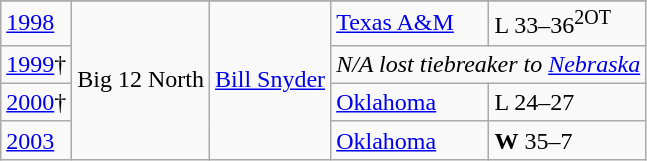<table class="wikitable">
<tr>
</tr>
<tr>
<td><a href='#'>1998</a></td>
<td rowspan="4">Big 12 North</td>
<td rowspan="4"><a href='#'>Bill Snyder</a></td>
<td><a href='#'>Texas A&M</a></td>
<td>L 33–36<sup>2OT</sup></td>
</tr>
<tr>
<td><a href='#'>1999</a>†</td>
<td colspan=2><em>N/A lost tiebreaker to <a href='#'>Nebraska</a></em></td>
</tr>
<tr>
<td><a href='#'>2000</a>†</td>
<td><a href='#'>Oklahoma</a></td>
<td>L 24–27</td>
</tr>
<tr>
<td><a href='#'>2003</a></td>
<td><a href='#'>Oklahoma</a></td>
<td><strong>W</strong> 35–7</td>
</tr>
</table>
